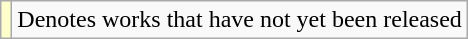<table class="wikitable">
<tr>
<td style="background:#FFFFCC;"></td>
<td>Denotes works that have not yet been released</td>
</tr>
</table>
